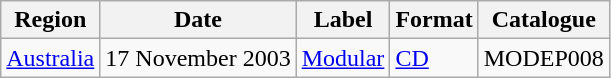<table class="wikitable">
<tr>
<th>Region</th>
<th>Date</th>
<th>Label</th>
<th>Format</th>
<th>Catalogue</th>
</tr>
<tr>
<td><a href='#'>Australia</a></td>
<td>17 November 2003</td>
<td><a href='#'>Modular</a></td>
<td><a href='#'>CD</a></td>
<td>MODEP008</td>
</tr>
</table>
